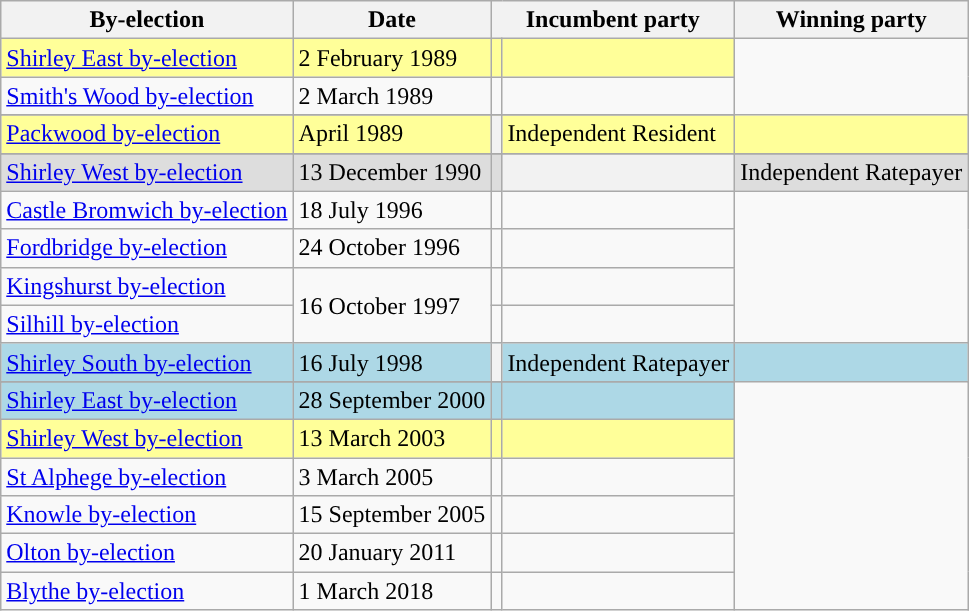<table class="wikitable">
<tr>
<th>By-election</th>
<th>Date</th>
<th colspan=2>Incumbent party</th>
<th colspan=2>Winning party</th>
</tr>
<tr bgcolor=#FFFF99>
<td><a href='#'>Shirley East by-election</a></td>
<td>2 February 1989</td>
<td></td>
<td></td>
</tr>
<tr>
<td><a href='#'>Smith's Wood by-election</a></td>
<td>2 March 1989</td>
<td></td>
<td></td>
</tr>
<tr>
</tr>
<tr bgcolor=#FFFF99>
<td><a href='#'>Packwood by-election</a></td>
<td>April 1989</td>
<th style="background-color: "></th>
<td>Independent Resident</td>
<td></td>
</tr>
<tr>
</tr>
<tr bgcolor=#dddddd>
<td><a href='#'>Shirley West by-election</a></td>
<td>13 December 1990</td>
<td></td>
<th style="background-color: "></th>
<td>Independent Ratepayer</td>
</tr>
<tr>
<td><a href='#'>Castle Bromwich by-election</a></td>
<td>18 July 1996</td>
<td></td>
<td></td>
</tr>
<tr>
<td><a href='#'>Fordbridge by-election</a></td>
<td>24 October 1996</td>
<td></td>
<td></td>
</tr>
<tr>
<td><a href='#'>Kingshurst by-election</a></td>
<td rowspan="2">16 October 1997</td>
<td></td>
<td></td>
</tr>
<tr>
<td><a href='#'>Silhill by-election</a></td>
<td></td>
<td></td>
</tr>
<tr bgcolor=lightblue>
<td><a href='#'>Shirley South by-election</a></td>
<td>16 July 1998</td>
<th style="background-color: "></th>
<td>Independent Ratepayer</td>
<td></td>
</tr>
<tr>
</tr>
<tr bgcolor=lightblue>
<td><a href='#'>Shirley East by-election</a></td>
<td>28 September 2000</td>
<td></td>
<td></td>
</tr>
<tr bgcolor=#FFFF99>
<td><a href='#'>Shirley West by-election</a></td>
<td>13 March 2003</td>
<td></td>
<td></td>
</tr>
<tr>
<td><a href='#'>St Alphege by-election</a></td>
<td>3 March 2005</td>
<td></td>
<td></td>
</tr>
<tr>
<td><a href='#'>Knowle by-election</a></td>
<td>15 September 2005</td>
<td></td>
<td></td>
</tr>
<tr>
<td><a href='#'>Olton by-election</a></td>
<td>20 January 2011</td>
<td></td>
<td></td>
</tr>
<tr>
<td><a href='#'>Blythe by-election</a></td>
<td>1 March 2018</td>
<td></td>
<td></td>
</tr>
</table>
